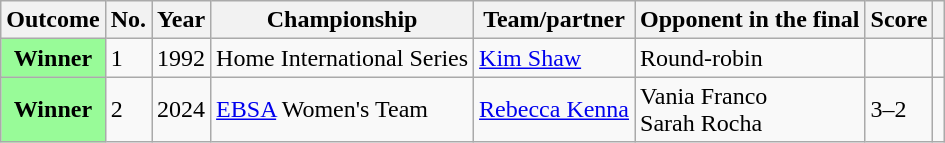<table class="wikitable">
<tr>
<th>Outcome</th>
<th>No.</th>
<th>Year</th>
<th>Championship</th>
<th>Team/partner</th>
<th>Opponent in the final</th>
<th>Score</th>
<th></th>
</tr>
<tr>
<th scope="row" style="background:#98FB98">Winner</th>
<td>1</td>
<td>1992</td>
<td>Home International Series</td>
<td> <a href='#'>Kim Shaw</a></td>
<td>Round-robin</td>
<td></td>
<td></td>
</tr>
<tr>
<th scope="row" style="background:#98FB98">Winner</th>
<td>2</td>
<td>2024</td>
<td><a href='#'>EBSA</a> Women's Team</td>
<td> <a href='#'>Rebecca Kenna</a></td>
<td> Vania Franco<br> Sarah Rocha</td>
<td>3–2</td>
<td></td>
</tr>
</table>
